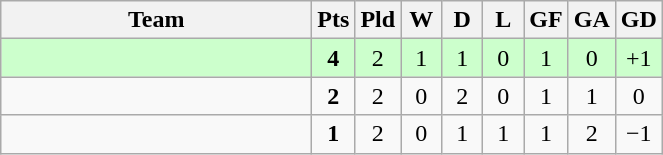<table class=wikitable style="text-align:center">
<tr>
<th width=200>Team</th>
<th width=20>Pts</th>
<th width=20>Pld</th>
<th width=20>W</th>
<th width=20>D</th>
<th width=20>L</th>
<th width=20>GF</th>
<th width=20>GA</th>
<th width=20>GD</th>
</tr>
<tr style="background:#cfc;">
<td align="left"></td>
<td><strong>4</strong></td>
<td>2</td>
<td>1</td>
<td>1</td>
<td>0</td>
<td>1</td>
<td>0</td>
<td>+1</td>
</tr>
<tr>
<td align="left"></td>
<td><strong>2</strong></td>
<td>2</td>
<td>0</td>
<td>2</td>
<td>0</td>
<td>1</td>
<td>1</td>
<td>0</td>
</tr>
<tr>
<td align="left"></td>
<td><strong>1</strong></td>
<td>2</td>
<td>0</td>
<td>1</td>
<td>1</td>
<td>1</td>
<td>2</td>
<td>−1</td>
</tr>
</table>
